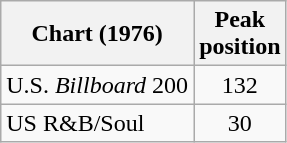<table class="wikitable">
<tr>
<th>Chart (1976)</th>
<th>Peak<br>position</th>
</tr>
<tr>
<td>U.S. <em>Billboard</em> 200</td>
<td align="center">132</td>
</tr>
<tr>
<td>US R&B/Soul</td>
<td align="center">30</td>
</tr>
</table>
